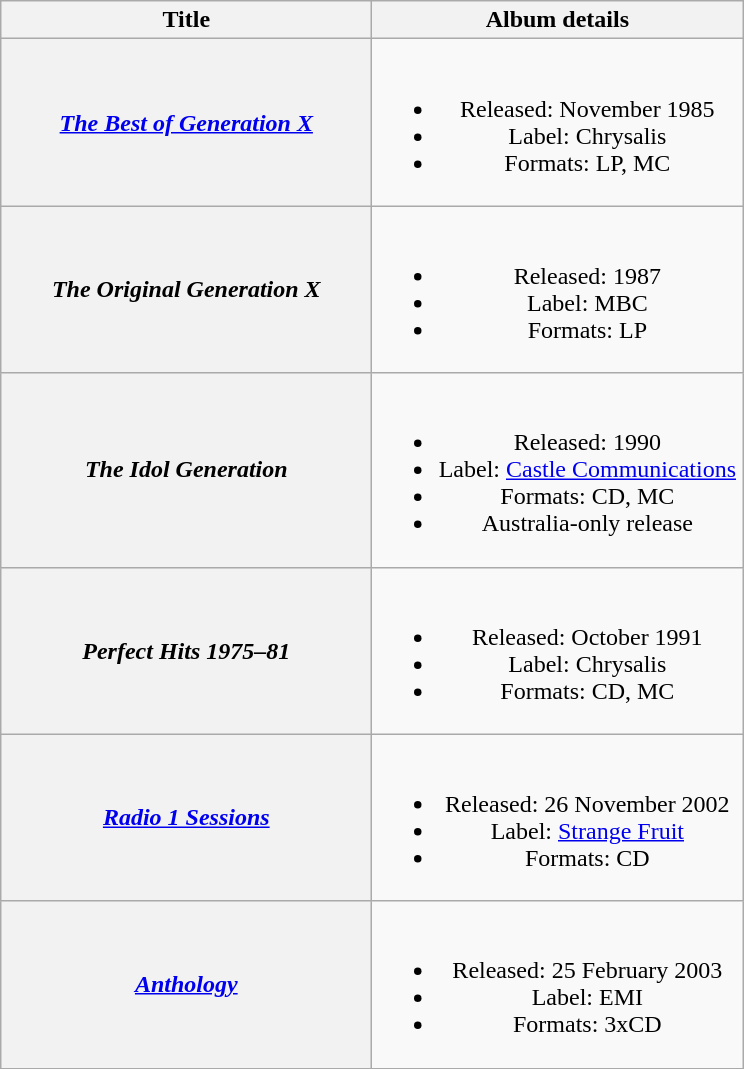<table class="wikitable plainrowheaders" style="text-align:center;">
<tr>
<th scope="col" style="width:15em;">Title</th>
<th scope="col" style="width:15em;">Album details</th>
</tr>
<tr>
<th scope="row"><em><a href='#'>The Best of Generation X</a></em></th>
<td><br><ul><li>Released: November 1985</li><li>Label: Chrysalis</li><li>Formats: LP, MC</li></ul></td>
</tr>
<tr>
<th scope="row"><em>The Original Generation X</em></th>
<td><br><ul><li>Released: 1987</li><li>Label: MBC</li><li>Formats: LP</li></ul></td>
</tr>
<tr>
<th scope="row"><em>The Idol Generation</em></th>
<td><br><ul><li>Released: 1990</li><li>Label: <a href='#'>Castle Communications</a></li><li>Formats: CD, MC</li><li>Australia-only release</li></ul></td>
</tr>
<tr>
<th scope="row"><em>Perfect Hits 1975–81</em></th>
<td><br><ul><li>Released: October 1991</li><li>Label: Chrysalis</li><li>Formats: CD, MC</li></ul></td>
</tr>
<tr>
<th scope="row"><em><a href='#'>Radio 1 Sessions</a></em></th>
<td><br><ul><li>Released: 26 November 2002</li><li>Label: <a href='#'>Strange Fruit</a></li><li>Formats: CD</li></ul></td>
</tr>
<tr>
<th scope="row"><em><a href='#'>Anthology</a></em></th>
<td><br><ul><li>Released: 25 February 2003</li><li>Label: EMI</li><li>Formats: 3xCD</li></ul></td>
</tr>
</table>
